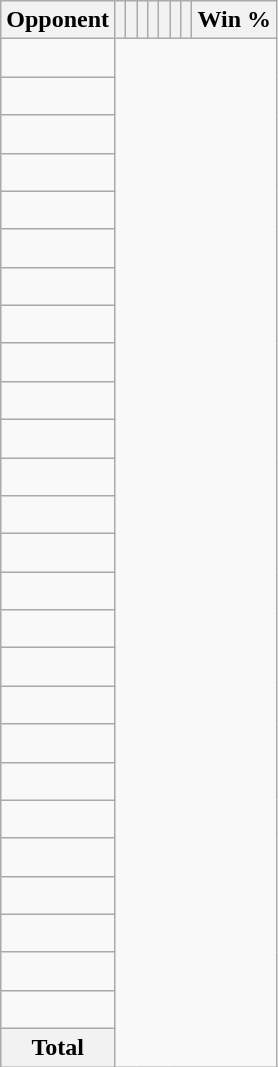<table class="wikitable sortable collapsible collapsed" style="text-align: center;">
<tr>
<th>Opponent</th>
<th></th>
<th></th>
<th></th>
<th></th>
<th></th>
<th></th>
<th></th>
<th>Win %</th>
</tr>
<tr>
<td align="left"><br></td>
</tr>
<tr>
<td align="left"><br></td>
</tr>
<tr>
<td align="left"><br></td>
</tr>
<tr>
<td align="left"><br></td>
</tr>
<tr>
<td align="left"><br></td>
</tr>
<tr>
<td align="left"><br></td>
</tr>
<tr>
<td align="left"><br></td>
</tr>
<tr>
<td align="left"><br></td>
</tr>
<tr>
<td align="left"><br></td>
</tr>
<tr>
<td align="left"><br></td>
</tr>
<tr>
<td align="left"><br></td>
</tr>
<tr>
<td align="left"><br></td>
</tr>
<tr>
<td align="left"><br></td>
</tr>
<tr>
<td align="left"><br></td>
</tr>
<tr>
<td align="left"><br></td>
</tr>
<tr>
<td align="left"><br></td>
</tr>
<tr>
<td align="left"><br></td>
</tr>
<tr>
<td align="left"><br></td>
</tr>
<tr>
<td align="left"><br></td>
</tr>
<tr>
<td align="left"><br></td>
</tr>
<tr>
<td align="left"><br></td>
</tr>
<tr>
<td align="left"><br></td>
</tr>
<tr>
<td align="left"><br></td>
</tr>
<tr>
<td align="left"><br></td>
</tr>
<tr>
<td align="left"><br></td>
</tr>
<tr>
<td align="left"><br></td>
</tr>
<tr class="sortbottom">
<th>Total<br></th>
</tr>
</table>
